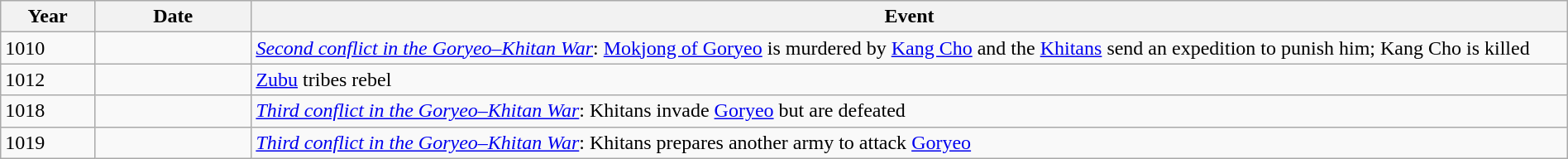<table class="wikitable" width="100%">
<tr>
<th style="width:6%">Year</th>
<th style="width:10%">Date</th>
<th>Event</th>
</tr>
<tr>
<td>1010</td>
<td></td>
<td><em><a href='#'>Second conflict in the Goryeo–Khitan War</a></em>: <a href='#'>Mokjong of Goryeo</a> is murdered by <a href='#'>Kang Cho</a> and the <a href='#'>Khitans</a> send an expedition to punish him; Kang Cho is killed</td>
</tr>
<tr>
<td>1012</td>
<td></td>
<td><a href='#'>Zubu</a> tribes rebel</td>
</tr>
<tr>
<td>1018</td>
<td></td>
<td><em><a href='#'>Third conflict in the Goryeo–Khitan War</a></em>: Khitans invade <a href='#'>Goryeo</a> but are defeated</td>
</tr>
<tr>
<td>1019</td>
<td></td>
<td><em><a href='#'>Third conflict in the Goryeo–Khitan War</a></em>: Khitans prepares another army to attack <a href='#'>Goryeo</a></td>
</tr>
</table>
